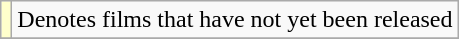<table class="wikitable">
<tr>
<td style="background:#FFFFCC;"></td>
<td>Denotes films that have not yet been released</td>
</tr>
<tr>
</tr>
</table>
